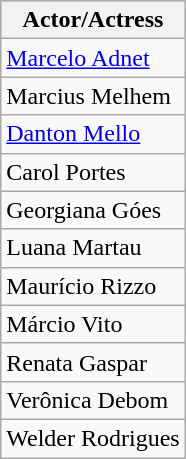<table class="wikitable">
<tr style="text-align:center; background:#ccc;">
<th>Actor/Actress</th>
</tr>
<tr>
<td><a href='#'>Marcelo Adnet</a></td>
</tr>
<tr>
<td>Marcius Melhem</td>
</tr>
<tr>
<td><a href='#'>Danton Mello</a></td>
</tr>
<tr>
<td>Carol Portes</td>
</tr>
<tr>
<td>Georgiana Góes</td>
</tr>
<tr>
<td>Luana Martau</td>
</tr>
<tr>
<td>Maurício Rizzo</td>
</tr>
<tr>
<td>Márcio Vito</td>
</tr>
<tr>
<td>Renata Gaspar</td>
</tr>
<tr>
<td>Verônica Debom</td>
</tr>
<tr>
<td>Welder Rodrigues</td>
</tr>
</table>
